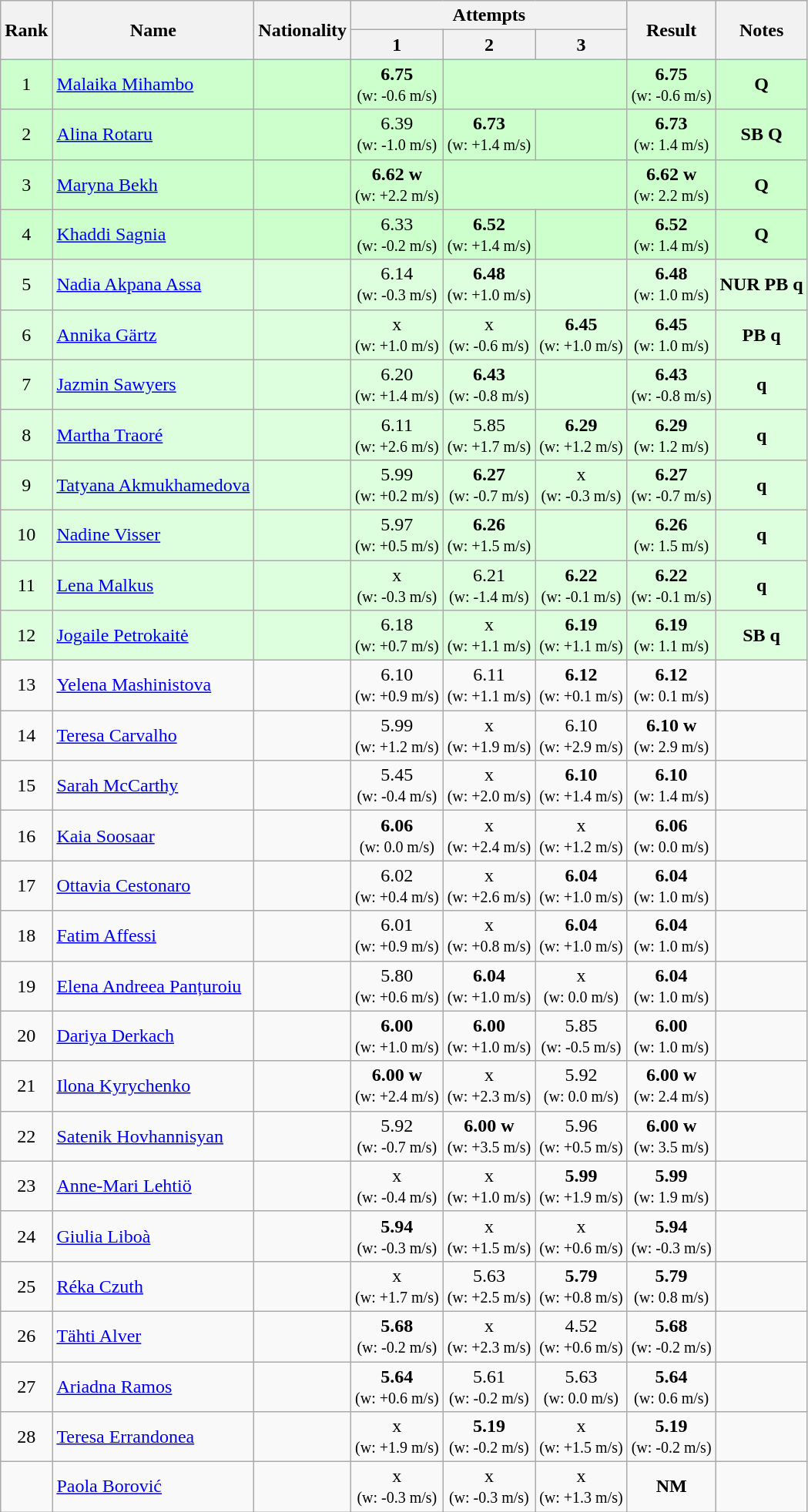<table class="wikitable sortable" style="text-align:center">
<tr>
<th rowspan=2>Rank</th>
<th rowspan=2>Name</th>
<th rowspan=2>Nationality</th>
<th colspan=3>Attempts</th>
<th rowspan=2>Result</th>
<th rowspan=2>Notes</th>
</tr>
<tr>
<th>1</th>
<th>2</th>
<th>3</th>
</tr>
<tr bgcolor=ccffcc>
<td>1</td>
<td align=left><a href='#'>Malaika Mihambo</a></td>
<td align=left></td>
<td><strong>6.75</strong><br><small>(w: -0.6 m/s)</small></td>
<td colspan=2></td>
<td><strong>6.75</strong><br><small>(w: -0.6 m/s)</small></td>
<td><strong>Q</strong></td>
</tr>
<tr bgcolor=ccffcc>
<td>2</td>
<td align=left><a href='#'>Alina Rotaru</a></td>
<td align=left></td>
<td>6.39<br><small>(w: -1.0 m/s)</small></td>
<td><strong>6.73</strong><br><small>(w: +1.4 m/s)</small></td>
<td></td>
<td><strong>6.73</strong><br><small>(w: 1.4 m/s)</small></td>
<td><strong>SB Q</strong></td>
</tr>
<tr bgcolor=ccffcc>
<td>3</td>
<td align=left><a href='#'>Maryna Bekh</a></td>
<td align=left></td>
<td><strong>6.62 w</strong><br><small>(w: +2.2 m/s)</small></td>
<td colspan=2></td>
<td><strong>6.62 w</strong><br><small>(w: 2.2 m/s)</small></td>
<td><strong>Q</strong></td>
</tr>
<tr bgcolor=ccffcc>
<td>4</td>
<td align=left><a href='#'>Khaddi Sagnia</a></td>
<td align=left></td>
<td>6.33<br><small>(w: -0.2 m/s)</small></td>
<td><strong>6.52</strong><br><small>(w: +1.4 m/s)</small></td>
<td></td>
<td><strong>6.52</strong><br><small>(w: 1.4 m/s)</small></td>
<td><strong>Q</strong></td>
</tr>
<tr bgcolor=ddffdd>
<td>5</td>
<td align=left><a href='#'>Nadia Akpana Assa</a></td>
<td align=left></td>
<td>6.14<br><small>(w: -0.3 m/s)</small></td>
<td><strong>6.48</strong><br><small>(w: +1.0 m/s)</small></td>
<td></td>
<td><strong>6.48</strong><br><small>(w: 1.0 m/s)</small></td>
<td><strong>NUR PB q</strong></td>
</tr>
<tr bgcolor=ddffdd>
<td>6</td>
<td align=left><a href='#'>Annika Gärtz</a></td>
<td align=left></td>
<td>x<br><small>(w: +1.0 m/s)</small></td>
<td>x<br><small>(w: -0.6 m/s)</small></td>
<td><strong>6.45</strong><br><small>(w: +1.0 m/s)</small></td>
<td><strong>6.45</strong><br><small>(w: 1.0 m/s)</small></td>
<td><strong>PB q</strong></td>
</tr>
<tr bgcolor=ddffdd>
<td>7</td>
<td align=left><a href='#'>Jazmin Sawyers</a></td>
<td align=left></td>
<td>6.20<br><small>(w: +1.4 m/s)</small></td>
<td><strong>6.43</strong><br><small>(w: -0.8 m/s)</small></td>
<td></td>
<td><strong>6.43</strong><br><small>(w: -0.8 m/s)</small></td>
<td><strong>q</strong></td>
</tr>
<tr bgcolor=ddffdd>
<td>8</td>
<td align=left><a href='#'>Martha Traoré</a></td>
<td align=left></td>
<td>6.11<br><small>(w: +2.6 m/s)</small></td>
<td>5.85<br><small>(w: +1.7 m/s)</small></td>
<td><strong>6.29</strong><br><small>(w: +1.2 m/s)</small></td>
<td><strong>6.29</strong><br><small>(w: 1.2 m/s)</small></td>
<td><strong>q</strong></td>
</tr>
<tr bgcolor=ddffdd>
<td>9</td>
<td align=left><a href='#'>Tatyana Akmukhamedova</a></td>
<td align=left></td>
<td>5.99<br><small>(w: +0.2 m/s)</small></td>
<td><strong>6.27</strong><br><small>(w: -0.7 m/s)</small></td>
<td>x<br><small>(w: -0.3 m/s)</small></td>
<td><strong>6.27</strong><br><small>(w: -0.7 m/s)</small></td>
<td><strong>q</strong></td>
</tr>
<tr bgcolor=ddffdd>
<td>10</td>
<td align=left><a href='#'>Nadine Visser</a></td>
<td align=left></td>
<td>5.97<br><small>(w: +0.5 m/s)</small></td>
<td><strong>6.26</strong><br><small>(w: +1.5 m/s)</small></td>
<td></td>
<td><strong>6.26</strong><br><small>(w: 1.5 m/s)</small></td>
<td><strong>q</strong></td>
</tr>
<tr bgcolor=ddffdd>
<td>11</td>
<td align=left><a href='#'>Lena Malkus</a></td>
<td align=left></td>
<td>x<br><small>(w: -0.3 m/s)</small></td>
<td>6.21<br><small>(w: -1.4 m/s)</small></td>
<td><strong>6.22</strong><br><small>(w: -0.1 m/s)</small></td>
<td><strong>6.22</strong><br><small>(w: -0.1 m/s)</small></td>
<td><strong>q</strong></td>
</tr>
<tr bgcolor=ddffdd>
<td>12</td>
<td align=left><a href='#'>Jogaile Petrokaitė</a></td>
<td align=left></td>
<td>6.18<br><small>(w: +0.7 m/s)</small></td>
<td>x<br><small>(w: +1.1 m/s)</small></td>
<td><strong>6.19</strong><br><small>(w: +1.1 m/s)</small></td>
<td><strong>6.19</strong><br><small>(w: 1.1 m/s)</small></td>
<td><strong>SB q</strong></td>
</tr>
<tr>
<td>13</td>
<td align=left><a href='#'>Yelena Mashinistova</a></td>
<td align=left></td>
<td>6.10<br><small>(w: +0.9 m/s)</small></td>
<td>6.11<br><small>(w: +1.1 m/s)</small></td>
<td><strong>6.12</strong><br><small>(w: +0.1 m/s)</small></td>
<td><strong>6.12</strong><br><small>(w: 0.1 m/s)</small></td>
<td></td>
</tr>
<tr>
<td>14</td>
<td align=left><a href='#'>Teresa Carvalho</a></td>
<td align=left></td>
<td>5.99<br><small>(w: +1.2 m/s)</small></td>
<td>x<br><small>(w: +1.9 m/s)</small></td>
<td>6.10<br><small>(w: +2.9 m/s)</small></td>
<td><strong>6.10 w </strong><br><small>(w: 2.9 m/s)</small></td>
<td></td>
</tr>
<tr>
<td>15</td>
<td align=left><a href='#'>Sarah McCarthy</a></td>
<td align=left></td>
<td>5.45<br><small>(w: -0.4 m/s)</small></td>
<td>x<br><small>(w: +2.0 m/s)</small></td>
<td><strong>6.10</strong><br><small>(w: +1.4 m/s)</small></td>
<td><strong>6.10</strong><br><small>(w: 1.4 m/s)</small></td>
<td></td>
</tr>
<tr>
<td>16</td>
<td align=left><a href='#'>Kaia Soosaar</a></td>
<td align=left></td>
<td><strong>6.06</strong><br><small>(w: 0.0 m/s)</small></td>
<td>x<br><small>(w: +2.4 m/s)</small></td>
<td>x<br><small>(w: +1.2 m/s)</small></td>
<td><strong>6.06</strong><br><small>(w: 0.0 m/s)</small></td>
<td></td>
</tr>
<tr>
<td>17</td>
<td align=left><a href='#'>Ottavia Cestonaro</a></td>
<td align=left></td>
<td>6.02<br><small>(w: +0.4 m/s)</small></td>
<td>x<br><small>(w: +2.6 m/s)</small></td>
<td><strong>6.04</strong><br><small>(w: +1.0 m/s)</small></td>
<td><strong>6.04</strong><br><small>(w: 1.0 m/s)</small></td>
<td></td>
</tr>
<tr>
<td>18</td>
<td align=left><a href='#'>Fatim Affessi</a></td>
<td align=left></td>
<td>6.01<br><small>(w: +0.9 m/s)</small></td>
<td>x<br><small>(w: +0.8 m/s)</small></td>
<td><strong>6.04</strong><br><small>(w: +1.0 m/s)</small></td>
<td><strong>6.04</strong><br><small>(w: 1.0 m/s)</small></td>
<td></td>
</tr>
<tr>
<td>19</td>
<td align=left><a href='#'>Elena Andreea Panțuroiu</a></td>
<td align=left></td>
<td>5.80<br><small>(w: +0.6 m/s)</small></td>
<td><strong>6.04</strong><br><small>(w: +1.0 m/s)</small></td>
<td>x<br><small>(w: 0.0 m/s)</small></td>
<td><strong>6.04</strong><br><small>(w: 1.0 m/s)</small></td>
<td></td>
</tr>
<tr>
<td>20</td>
<td align=left><a href='#'>Dariya Derkach</a></td>
<td align=left></td>
<td><strong>6.00</strong><br><small>(w: +1.0 m/s)</small></td>
<td><strong>6.00</strong><br><small>(w: +1.0 m/s)</small></td>
<td>5.85<br><small>(w: -0.5 m/s)</small></td>
<td><strong>6.00</strong><br><small>(w: 1.0 m/s)</small></td>
<td></td>
</tr>
<tr>
<td>21</td>
<td align=left><a href='#'>Ilona Kyrychenko</a></td>
<td align=left></td>
<td><strong>6.00 w</strong><br><small>(w: +2.4 m/s)</small></td>
<td>x<br><small>(w: +2.3 m/s)</small></td>
<td>5.92<br><small>(w: 0.0 m/s)</small></td>
<td><strong>6.00 w</strong><br><small>(w: 2.4 m/s)</small></td>
<td></td>
</tr>
<tr>
<td>22</td>
<td align=left><a href='#'>Satenik Hovhannisyan</a></td>
<td align=left></td>
<td>5.92<br><small>(w: -0.7 m/s)</small></td>
<td><strong>6.00 w</strong><br><small>(w: +3.5 m/s)</small></td>
<td>5.96<br><small>(w: +0.5 m/s)</small></td>
<td><strong>6.00 w</strong><br><small>(w: 3.5 m/s)</small></td>
<td></td>
</tr>
<tr>
<td>23</td>
<td align=left><a href='#'>Anne-Mari Lehtiö</a></td>
<td align=left></td>
<td>x<br><small>(w: -0.4 m/s)</small></td>
<td>x<br><small>(w: +1.0 m/s)</small></td>
<td><strong>5.99</strong><br><small>(w: +1.9 m/s)</small></td>
<td><strong>5.99</strong><br><small>(w: 1.9 m/s)</small></td>
<td></td>
</tr>
<tr>
<td>24</td>
<td align=left><a href='#'>Giulia Liboà</a></td>
<td align=left></td>
<td><strong>5.94</strong><br><small>(w: -0.3 m/s)</small></td>
<td>x<br><small>(w: +1.5 m/s)</small></td>
<td>x<br><small>(w: +0.6 m/s)</small></td>
<td><strong>5.94</strong><br><small>(w: -0.3 m/s)</small></td>
<td></td>
</tr>
<tr>
<td>25</td>
<td align=left><a href='#'>Réka Czuth</a></td>
<td align=left></td>
<td>x<br><small>(w: +1.7 m/s)</small></td>
<td>5.63<br><small>(w: +2.5 m/s)</small></td>
<td><strong>5.79</strong><br><small>(w: +0.8 m/s)</small></td>
<td><strong>5.79</strong><br><small>(w: 0.8 m/s)</small></td>
<td></td>
</tr>
<tr>
<td>26</td>
<td align=left><a href='#'>Tähti Alver</a></td>
<td align=left></td>
<td><strong>5.68</strong><br><small>(w: -0.2 m/s)</small></td>
<td>x<br><small>(w: +2.3 m/s)</small></td>
<td>4.52<br><small>(w: +0.6 m/s)</small></td>
<td><strong>5.68</strong><br><small>(w: -0.2 m/s)</small></td>
<td></td>
</tr>
<tr>
<td>27</td>
<td align=left><a href='#'>Ariadna Ramos</a></td>
<td align=left></td>
<td><strong>5.64</strong><br><small>(w: +0.6 m/s)</small></td>
<td>5.61<br><small>(w: -0.2 m/s)</small></td>
<td>5.63<br><small>(w: 0.0 m/s)</small></td>
<td><strong>5.64</strong><br><small>(w: 0.6 m/s)</small></td>
<td></td>
</tr>
<tr>
<td>28</td>
<td align=left><a href='#'>Teresa Errandonea</a></td>
<td align=left></td>
<td>x<br><small>(w: +1.9 m/s)</small></td>
<td><strong>5.19</strong><br><small>(w: -0.2 m/s)</small></td>
<td>x<br><small>(w: +1.5 m/s)</small></td>
<td><strong>5.19</strong><br><small>(w: -0.2 m/s)</small></td>
<td></td>
</tr>
<tr>
<td></td>
<td align=left><a href='#'>Paola Borović</a></td>
<td align=left></td>
<td>x<br><small>(w: -0.3 m/s)</small></td>
<td>x<br><small>(w: -0.3 m/s)</small></td>
<td>x<br><small>(w: +1.3 m/s)</small></td>
<td><strong>NM</strong></td>
<td></td>
</tr>
</table>
